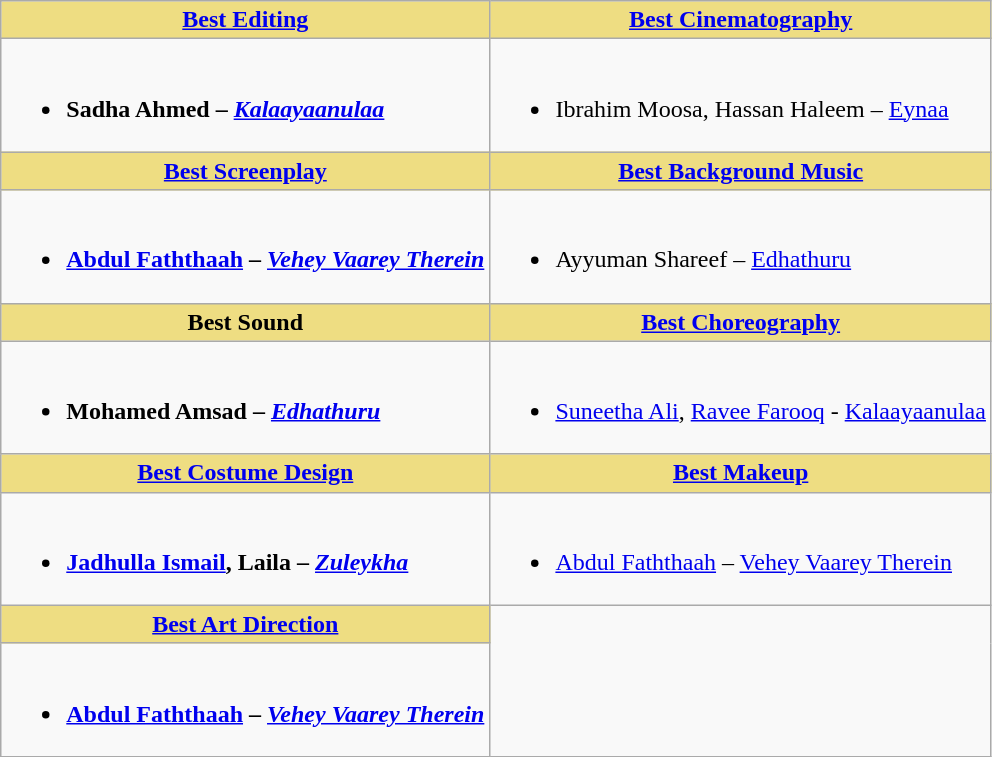<table class="wikitable">
<tr>
<th style="background:#EEDD82;"><a href='#'>Best Editing</a></th>
<th style="background:#EEDD82;"><a href='#'>Best Cinematography</a></th>
</tr>
<tr>
<td><br><ul><li><strong>Sadha Ahmed – <em><a href='#'>Kalaayaanulaa</a><strong><em></li></ul></td>
<td><br><ul><li></strong>Ibrahim Moosa, Hassan Haleem – </em><a href='#'>Eynaa</a></em></strong></li></ul></td>
</tr>
<tr>
<th style="background:#EEDD82;"><a href='#'>Best Screenplay</a></th>
<th style="background:#EEDD82;"><a href='#'>Best Background Music</a></th>
</tr>
<tr>
<td><br><ul><li><strong><a href='#'>Abdul Faththaah</a> – <em><a href='#'>Vehey Vaarey Therein</a><strong><em></li></ul></td>
<td><br><ul><li></strong>Ayyuman Shareef – </em><a href='#'>Edhathuru</a></em></strong></li></ul></td>
</tr>
<tr>
<th style="background:#EEDD82;">Best Sound</th>
<th style="background:#EEDD82;"><a href='#'>Best Choreography</a></th>
</tr>
<tr>
<td><br><ul><li><strong>Mohamed Amsad – <em><a href='#'>Edhathuru</a><strong><em></li></ul></td>
<td><br><ul><li></strong><a href='#'>Suneetha Ali</a>, <a href='#'>Ravee Farooq</a> - </em><a href='#'>Kalaayaanulaa</a></em></strong></li></ul></td>
</tr>
<tr>
<th style="background:#EEDD82;"><a href='#'>Best Costume Design</a></th>
<th style="background:#EEDD82;"><a href='#'>Best Makeup</a></th>
</tr>
<tr>
<td><br><ul><li><strong><a href='#'>Jadhulla Ismail</a>, Laila – <em><a href='#'>Zuleykha</a><strong><em></li></ul></td>
<td><br><ul><li></strong><a href='#'>Abdul Faththaah</a> – </em><a href='#'>Vehey Vaarey Therein</a></em></strong></li></ul></td>
</tr>
<tr>
<th style="background:#EEDD82;"><a href='#'>Best Art Direction</a></th>
</tr>
<tr>
<td><br><ul><li><strong><a href='#'>Abdul Faththaah</a> – <em><a href='#'>Vehey Vaarey Therein</a><strong><em></li></ul></td>
</tr>
<tr>
</tr>
</table>
